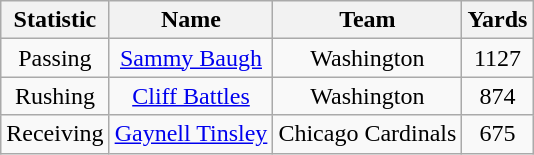<table class="wikitable">
<tr>
<th>Statistic</th>
<th>Name</th>
<th>Team</th>
<th>Yards</th>
</tr>
<tr align="center">
<td>Passing</td>
<td><a href='#'>Sammy Baugh</a></td>
<td>Washington</td>
<td>1127</td>
</tr>
<tr align="center">
<td>Rushing</td>
<td><a href='#'>Cliff Battles</a></td>
<td>Washington</td>
<td>874</td>
</tr>
<tr align="center">
<td>Receiving</td>
<td><a href='#'>Gaynell Tinsley</a></td>
<td>Chicago Cardinals</td>
<td>675</td>
</tr>
</table>
